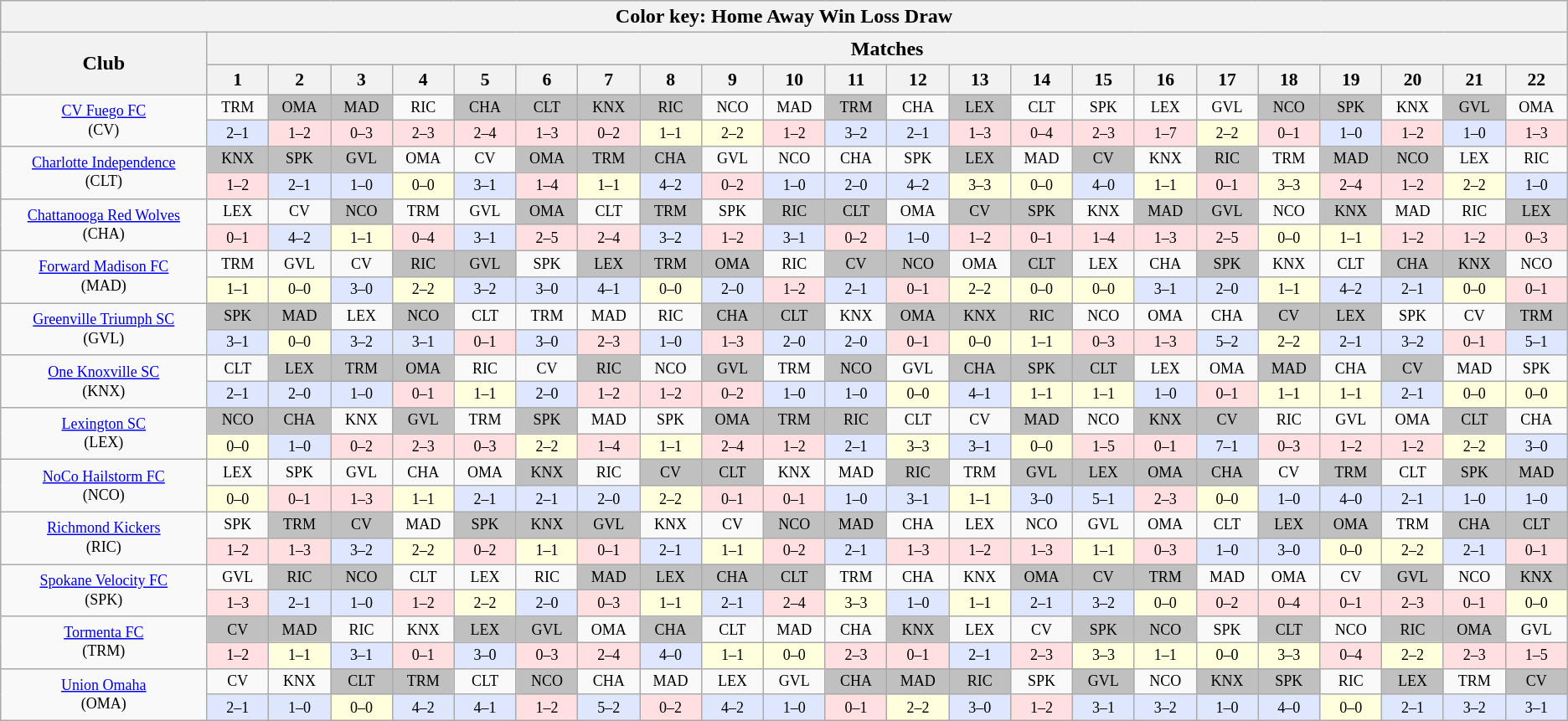<table class="wikitable" style="text-align:center;width=100%">
<tr>
<th colspan="23">Color key: <span>Home</span>  <span>Away</span>  <span>Win</span>  <span>Loss</span>  <span>Draw</span></th>
</tr>
<tr>
<th width="10%" rowspan="2">Club</th>
<th width="90%" colspan="22">Matches</th>
</tr>
<tr style="background-color:#CCCCCC; font-size: 90%">
<th width="3.00%">1</th>
<th width="3.00%">2</th>
<th width="3.00%">3</th>
<th width="3.00%">4</th>
<th width="3.00%">5</th>
<th width="3.00%">6</th>
<th width="3.00%">7</th>
<th width="3.00%">8</th>
<th width="3.00%">9</th>
<th width="3.00%">10</th>
<th width="3.00%">11</th>
<th width="3.00%">12</th>
<th width="3.00%">13</th>
<th width="3.00%">14</th>
<th width="3.00%">15</th>
<th width="3.00%">16</th>
<th width="3.00%">17</th>
<th width="3.00%">18</th>
<th width="3.00%">19</th>
<th width="3.00%">20</th>
<th width="3.00%">21</th>
<th width="3.00%">22<br></th>
</tr>
<tr style="font-size: 75%">
<td rowspan="2"><a href='#'>CV Fuego FC</a><br>(CV)</td>
<td>TRM</td>
<td bgcolor=#C0C0C0>OMA</td>
<td bgcolor=#C0C0C0>MAD</td>
<td>RIC</td>
<td bgcolor=#C0C0C0>CHA</td>
<td bgcolor=#C0C0C0>CLT</td>
<td bgcolor=#C0C0C0>KNX</td>
<td bgcolor=#C0C0C0>RIC</td>
<td>NCO</td>
<td>MAD</td>
<td bgcolor=#C0C0C0>TRM</td>
<td>CHA</td>
<td bgcolor=#C0C0C0>LEX</td>
<td>CLT</td>
<td>SPK</td>
<td>LEX</td>
<td>GVL</td>
<td bgcolor=#C0C0C0>NCO</td>
<td bgcolor=#C0C0C0>SPK</td>
<td>KNX</td>
<td bgcolor=#C0C0C0>GVL</td>
<td>OMA</td>
</tr>
<tr style="font-size: 75%">
<td bgcolor=#DFE7FF>2–1</td>
<td bgcolor=#FFDFDF>1–2</td>
<td bgcolor=#FFDFDF>0–3</td>
<td bgcolor=#FFDFDF>2–3</td>
<td bgcolor=#FFDFDF>2–4</td>
<td bgcolor=#FFDFDF>1–3</td>
<td bgcolor=#FFDFDF>0–2</td>
<td bgcolor=#FFFFDD>1–1</td>
<td bgcolor=#FFFFDD>2–2</td>
<td bgcolor=#FFDFDF>1–2</td>
<td bgcolor=#DFE7FF>3–2</td>
<td bgcolor=#DFE7FF>2–1</td>
<td bgcolor=#FFDFDF>1–3</td>
<td bgcolor=#FFDFDF>0–4</td>
<td bgcolor=#FFDFDF>2–3</td>
<td bgcolor=#FFDFDF>1–7</td>
<td bgcolor=#FFFFDD>2–2</td>
<td bgcolor=#FFDFDF>0–1</td>
<td bgcolor=#DFE7FF>1–0</td>
<td bgcolor=#FFDFDF>1–2</td>
<td bgcolor=#DFE7FF>1–0</td>
<td bgcolor=#FFDFDF>1–3</td>
</tr>
<tr style="font-size: 75%">
<td rowspan="2"><a href='#'>Charlotte Independence</a><br>(CLT)</td>
<td bgcolor=#C0C0C0>KNX</td>
<td bgcolor=#C0C0C0>SPK</td>
<td bgcolor=#C0C0C0>GVL</td>
<td>OMA</td>
<td>CV</td>
<td bgcolor=#C0C0C0>OMA</td>
<td bgcolor=#C0C0C0>TRM</td>
<td bgcolor=#C0C0C0>CHA</td>
<td>GVL</td>
<td>NCO</td>
<td>CHA</td>
<td>SPK</td>
<td bgcolor=#C0C0C0>LEX</td>
<td>MAD</td>
<td bgcolor=#C0C0C0>CV</td>
<td>KNX</td>
<td bgcolor=#C0C0C0>RIC</td>
<td>TRM</td>
<td bgcolor=#C0C0C0>MAD</td>
<td bgcolor=#C0C0C0>NCO</td>
<td>LEX</td>
<td>RIC</td>
</tr>
<tr style="font-size: 75%">
<td bgcolor=#FFDFDF>1–2</td>
<td bgcolor=#DFE7FF>2–1</td>
<td bgcolor=#DFE7FF>1–0</td>
<td bgcolor=#FFFFDD>0–0</td>
<td bgcolor=#DFE7FF>3–1</td>
<td bgcolor=#FFDFDF>1–4</td>
<td bgcolor=#FFFFDD>1–1</td>
<td bgcolor=#DFE7FF>4–2</td>
<td bgcolor=#FFDFDF>0–2</td>
<td bgcolor=#DFE7FF>1–0</td>
<td bgcolor=#DFE7FF>2–0</td>
<td bgcolor=#DFE7FF>4–2</td>
<td bgcolor=#FFFFDD>3–3</td>
<td bgcolor=#FFFFDD>0–0</td>
<td bgcolor=#DFE7FF>4–0</td>
<td bgcolor=#FFFFDD>1–1</td>
<td bgcolor=#FFDFDF>0–1</td>
<td bgcolor=#FFFFDD>3–3</td>
<td bgcolor=#FFDFDF>2–4</td>
<td bgcolor=#FFDFDF>1–2</td>
<td bgcolor=#FFFFDD>2–2</td>
<td bgcolor=#DFE7FF>1–0</td>
</tr>
<tr style="font-size: 75%">
<td rowspan="2"><a href='#'>Chattanooga Red Wolves</a><br>(CHA)</td>
<td>LEX</td>
<td>CV</td>
<td bgcolor=#C0C0C0>NCO</td>
<td>TRM</td>
<td>GVL</td>
<td bgcolor=#C0C0C0>OMA</td>
<td>CLT</td>
<td bgcolor=#C0C0C0>TRM</td>
<td>SPK</td>
<td bgcolor=#C0C0C0>RIC</td>
<td bgcolor=#C0C0C0>CLT</td>
<td>OMA</td>
<td bgcolor=#C0C0C0>CV</td>
<td bgcolor=#C0C0C0>SPK</td>
<td>KNX</td>
<td bgcolor=#C0C0C0>MAD</td>
<td bgcolor=#C0C0C0>GVL</td>
<td>NCO</td>
<td bgcolor=#C0C0C0>KNX</td>
<td>MAD</td>
<td>RIC</td>
<td bgcolor=#C0C0C0>LEX</td>
</tr>
<tr style="font-size: 75%">
<td bgcolor=#FFDFDF>0–1</td>
<td bgcolor=#DFE7FF>4–2</td>
<td bgcolor=#FFFFDD>1–1</td>
<td bgcolor=#FFDFDF>0–4</td>
<td bgcolor=#DFE7FF>3–1</td>
<td bgcolor=#FFDFDF>2–5</td>
<td bgcolor=#FFDFDF>2–4</td>
<td bgcolor=#DFE7FF>3–2</td>
<td bgcolor=#FFDFDF>1–2</td>
<td bgcolor=#DFE7FF>3–1</td>
<td bgcolor=#FFDFDF>0–2</td>
<td bgcolor=#DFE7FF>1–0</td>
<td bgcolor=#FFDFDF>1–2</td>
<td bgcolor=#FFDFDF>0–1</td>
<td bgcolor=#FFDFDF>1–4</td>
<td bgcolor=#FFDFDF>1–3</td>
<td bgcolor=#FFDFDF>2–5</td>
<td bgcolor=#FFFFDD>0–0</td>
<td bgcolor=#FFFFDD>1–1</td>
<td bgcolor=#FFDFDF>1–2</td>
<td bgcolor=#FFDFDF>1–2</td>
<td bgcolor=#FFDFDF>0–3</td>
</tr>
<tr style="font-size: 75%">
<td rowspan="2"><a href='#'>Forward Madison FC</a><br>(MAD)</td>
<td>TRM</td>
<td>GVL</td>
<td>CV</td>
<td bgcolor=#C0C0C0>RIC</td>
<td bgcolor=#C0C0C0>GVL</td>
<td>SPK</td>
<td bgcolor=#C0C0C0>LEX</td>
<td bgcolor=#C0C0C0>TRM</td>
<td bgcolor=#C0C0C0>OMA</td>
<td>RIC</td>
<td bgcolor=#C0C0C0>CV</td>
<td bgcolor=#C0C0C0>NCO</td>
<td>OMA</td>
<td bgcolor=#C0C0C0>CLT</td>
<td>LEX</td>
<td>CHA</td>
<td bgcolor=#C0C0C0>SPK</td>
<td>KNX</td>
<td>CLT</td>
<td bgcolor=#C0C0C0>CHA</td>
<td bgcolor=#C0C0C0>KNX</td>
<td>NCO</td>
</tr>
<tr style="font-size: 75%">
<td bgcolor=#FFFFDD>1–1</td>
<td bgcolor=#FFFFDD>0–0</td>
<td bgcolor=#DFE7FF>3–0</td>
<td bgcolor=#FFFFDD>2–2</td>
<td bgcolor=#DFE7FF>3–2</td>
<td bgcolor=#DFE7FF>3–0</td>
<td bgcolor=#DFE7FF>4–1</td>
<td bgcolor=#FFFFDD>0–0</td>
<td bgcolor=#DFE7FF>2–0</td>
<td bgcolor=#FFDFDF>1–2</td>
<td bgcolor=#DFE7FF>2–1</td>
<td bgcolor=#FFDFDF>0–1</td>
<td bgcolor=#FFFFDD>2–2</td>
<td bgcolor=#FFFFDD>0–0</td>
<td bgcolor=#FFFFDD>0–0</td>
<td bgcolor=#DFE7FF>3–1</td>
<td bgcolor=#DFE7FF>2–0</td>
<td bgcolor=#FFFFDD>1–1</td>
<td bgcolor=#DFE7FF>4–2</td>
<td bgcolor=#DFE7FF>2–1</td>
<td bgcolor=#FFFFDD>0–0</td>
<td bgcolor=#FFDFDF>0–1</td>
</tr>
<tr style="font-size: 75%">
<td rowspan="2"><a href='#'>Greenville Triumph SC</a><br>(GVL)</td>
<td bgcolor=#C0C0C0>SPK</td>
<td bgcolor=#C0C0C0>MAD</td>
<td>LEX</td>
<td bgcolor=#C0C0C0>NCO</td>
<td>CLT</td>
<td>TRM</td>
<td>MAD</td>
<td>RIC</td>
<td bgcolor=#C0C0C0>CHA</td>
<td bgcolor=#C0C0C0>CLT</td>
<td>KNX</td>
<td bgcolor=#C0C0C0>OMA</td>
<td bgcolor=#C0C0C0>KNX</td>
<td bgcolor=#C0C0C0>RIC</td>
<td>NCO</td>
<td>OMA</td>
<td>CHA</td>
<td bgcolor=#C0C0C0>CV</td>
<td bgcolor=#C0C0C0>LEX</td>
<td>SPK</td>
<td>CV</td>
<td bgcolor=#C0C0C0>TRM</td>
</tr>
<tr style="font-size: 75%">
<td bgcolor=#DFE7FF>3–1</td>
<td bgcolor=#FFFFDD>0–0</td>
<td bgcolor=#DFE7FF>3–2</td>
<td bgcolor=#DFE7FF>3–1</td>
<td bgcolor=#FFDFDF>0–1</td>
<td bgcolor=#DFE7FF>3–0</td>
<td bgcolor=#FFDFDF>2–3</td>
<td bgcolor=#DFE7FF>1–0</td>
<td bgcolor=#FFDFDF>1–3</td>
<td bgcolor=#DFE7FF>2–0</td>
<td bgcolor=#DFE7FF>2–0</td>
<td bgcolor=#FFDFDF>0–1</td>
<td bgcolor=#FFFFDD>0–0</td>
<td bgcolor=#FFFFDD>1–1</td>
<td bgcolor=#FFDFDF>0–3</td>
<td bgcolor=#FFDFDF>1–3</td>
<td bgcolor=#DFE7FF>5–2</td>
<td bgcolor=#FFFFDD>2–2</td>
<td bgcolor=#DFE7FF>2–1</td>
<td bgcolor=#DFE7FF>3–2</td>
<td bgcolor=#FFDFDF>0–1</td>
<td bgcolor=#DFE7FF>5–1</td>
</tr>
<tr style="font-size: 75%">
<td rowspan="2"><a href='#'>One Knoxville SC</a><br>(KNX)</td>
<td>CLT</td>
<td bgcolor=#C0C0C0>LEX</td>
<td bgcolor=#C0C0C0>TRM</td>
<td bgcolor=#C0C0C0>OMA</td>
<td>RIC</td>
<td>CV</td>
<td bgcolor=#C0C0C0>RIC</td>
<td>NCO</td>
<td bgcolor=#C0C0C0>GVL</td>
<td>TRM</td>
<td bgcolor=#C0C0C0>NCO</td>
<td>GVL</td>
<td bgcolor=#C0C0C0>CHA</td>
<td bgcolor=#C0C0C0>SPK</td>
<td bgcolor=#C0C0C0>CLT</td>
<td>LEX</td>
<td>OMA</td>
<td bgcolor=#C0C0C0>MAD</td>
<td>CHA</td>
<td bgcolor=#C0C0C0>CV</td>
<td>MAD</td>
<td>SPK</td>
</tr>
<tr style="font-size: 75%">
<td bgcolor=#DFE7FF>2–1</td>
<td bgcolor=#DFE7FF>2–0</td>
<td bgcolor=#DFE7FF>1–0</td>
<td bgcolor=#FFDFDF>0–1</td>
<td bgcolor=#FFFFDD>1–1</td>
<td bgcolor=#DFE7FF>2–0</td>
<td bgcolor=#FFDFDF>1–2</td>
<td bgcolor=#FFDFDF>1–2</td>
<td bgcolor=#FFDFDF>0–2</td>
<td bgcolor=#DFE7FF>1–0</td>
<td bgcolor=#DFE7FF>1–0</td>
<td bgcolor=#FFFFDD>0–0</td>
<td bgcolor=#DFE7FF>4–1</td>
<td bgcolor=#FFFFDD>1–1</td>
<td bgcolor=#FFFFDD>1–1</td>
<td bgcolor=#DFE7FF>1–0</td>
<td bgcolor=#FFDFDF>0–1</td>
<td bgcolor=#FFFFDD>1–1</td>
<td bgcolor=#FFFFDD>1–1</td>
<td bgcolor=#DFE7FF>2–1</td>
<td bgcolor=#FFFFDD>0–0</td>
<td bgcolor=#FFFFDD>0–0</td>
</tr>
<tr style="font-size: 75%">
<td rowspan="2"><a href='#'>Lexington SC</a><br>(LEX)</td>
<td bgcolor=#C0C0C0>NCO</td>
<td bgcolor=#C0C0C0>CHA</td>
<td>KNX</td>
<td bgcolor=#C0C0C0>GVL</td>
<td>TRM</td>
<td bgcolor=#C0C0C0>SPK</td>
<td>MAD</td>
<td>SPK</td>
<td bgcolor=#C0C0C0>OMA</td>
<td bgcolor=#C0C0C0>TRM</td>
<td bgcolor=#C0C0C0>RIC</td>
<td>CLT</td>
<td>CV</td>
<td bgcolor=#C0C0C0>MAD</td>
<td>NCO</td>
<td bgcolor=#C0C0C0>KNX</td>
<td bgcolor=#C0C0C0>CV</td>
<td>RIC</td>
<td>GVL</td>
<td>OMA</td>
<td bgcolor=#C0C0C0>CLT</td>
<td>CHA</td>
</tr>
<tr style="font-size: 75%">
<td bgcolor=#FFFFDD>0–0</td>
<td bgcolor=#DFE7FF>1–0</td>
<td bgcolor=#FFDFDF>0–2</td>
<td bgcolor=#FFDFDF>2–3</td>
<td bgcolor=#FFDFDF>0–3</td>
<td bgcolor=#FFFFDD>2–2</td>
<td bgcolor=#FFDFDF>1–4</td>
<td bgcolor=#FFFFDD>1–1</td>
<td bgcolor=#FFDFDF>2–4</td>
<td bgcolor=#FFDFDF>1–2</td>
<td bgcolor=#DFE7FF>2–1</td>
<td bgcolor=#FFFFDD>3–3</td>
<td bgcolor=#DFE7FF>3–1</td>
<td bgcolor=#FFFFDD>0–0</td>
<td bgcolor=#FFDFDF>1–5</td>
<td bgcolor=#FFDFDF>0–1</td>
<td bgcolor=#DFE7FF>7–1</td>
<td bgcolor=#FFDFDF>0–3</td>
<td bgcolor=#FFDFDF>1–2</td>
<td bgcolor=#FFDFDF>1–2</td>
<td bgcolor=#FFFFDD>2–2</td>
<td bgcolor=#DFE7FF>3–0</td>
</tr>
<tr style="font-size: 75%">
<td rowspan="2"><a href='#'>NoCo Hailstorm FC</a><br>(NCO)</td>
<td>LEX</td>
<td>SPK</td>
<td>GVL</td>
<td>CHA</td>
<td>OMA</td>
<td bgcolor=#C0C0C0>KNX</td>
<td>RIC</td>
<td bgcolor=#C0C0C0>CV</td>
<td bgcolor=#C0C0C0>CLT</td>
<td>KNX</td>
<td>MAD</td>
<td bgcolor=#C0C0C0>RIC</td>
<td>TRM</td>
<td bgcolor=#C0C0C0>GVL</td>
<td bgcolor=#C0C0C0>LEX</td>
<td bgcolor=#C0C0C0>OMA</td>
<td bgcolor=#C0C0C0>CHA</td>
<td>CV</td>
<td bgcolor=#C0C0C0>TRM</td>
<td>CLT</td>
<td bgcolor=#C0C0C0>SPK</td>
<td bgcolor=#C0C0C0>MAD</td>
</tr>
<tr style="font-size: 75%">
<td bgcolor=#FFFFDD>0–0</td>
<td bgcolor=#FFDFDF>0–1</td>
<td bgcolor=#FFDFDF>1–3</td>
<td bgcolor=#FFFFDD>1–1</td>
<td bgcolor=#DFE7FF>2–1</td>
<td bgcolor=#DFE7FF>2–1</td>
<td bgcolor=#DFE7FF>2–0</td>
<td bgcolor=#FFFFDD>2–2</td>
<td bgcolor=#FFDFDF>0–1</td>
<td bgcolor=#FFDFDF>0–1</td>
<td bgcolor=#DFE7FF>1–0</td>
<td bgcolor=#DFE7FF>3–1</td>
<td bgcolor=#FFFFDD>1–1</td>
<td bgcolor=#DFE7FF>3–0</td>
<td bgcolor=#DFE7FF>5–1</td>
<td bgcolor=#FFDFDF>2–3</td>
<td bgcolor=#FFFFDD>0–0</td>
<td bgcolor=#DFE7FF>1–0</td>
<td bgcolor=#DFE7FF>4–0</td>
<td bgcolor=#DFE7FF>2–1</td>
<td bgcolor=#DFE7FF>1–0</td>
<td bgcolor=#DFE7FF>1–0</td>
</tr>
<tr style="font-size: 75%">
<td rowspan="2"><a href='#'>Richmond Kickers</a><br>(RIC)</td>
<td>SPK</td>
<td bgcolor=#C0C0C0>TRM</td>
<td bgcolor=#C0C0C0>CV</td>
<td>MAD</td>
<td bgcolor=#C0C0C0>SPK</td>
<td bgcolor=#C0C0C0>KNX</td>
<td bgcolor=#C0C0C0>GVL</td>
<td>KNX</td>
<td>CV</td>
<td bgcolor=#C0C0C0>NCO</td>
<td bgcolor=#C0C0C0>MAD</td>
<td>CHA</td>
<td>LEX</td>
<td>NCO</td>
<td>GVL</td>
<td>OMA</td>
<td>CLT</td>
<td bgcolor=#C0C0C0>LEX</td>
<td bgcolor=#C0C0C0>OMA</td>
<td>TRM</td>
<td bgcolor=#C0C0C0>CHA</td>
<td bgcolor=#C0C0C0>CLT</td>
</tr>
<tr style="font-size: 75%">
<td bgcolor=#FFDFDF>1–2</td>
<td bgcolor=#FFDFDF>1–3</td>
<td bgcolor=#DFE7FF>3–2</td>
<td bgcolor=#FFFFDD>2–2</td>
<td bgcolor=#FFDFDF>0–2</td>
<td bgcolor=#FFFFDD>1–1</td>
<td bgcolor=#FFDFDF>0–1</td>
<td bgcolor=#DFE7FF>2–1</td>
<td bgcolor=#FFFFDD>1–1</td>
<td bgcolor=#FFDFDF>0–2</td>
<td bgcolor=#DFE7FF>2–1</td>
<td bgcolor=#FFDFDF>1–3</td>
<td bgcolor=#FFDFDF>1–2</td>
<td bgcolor=#FFDFDF>1–3</td>
<td bgcolor=#FFFFDD>1–1</td>
<td bgcolor=#FFDFDF>0–3</td>
<td bgcolor=#DFE7FF>1–0</td>
<td bgcolor=#DFE7FF>3–0</td>
<td bgcolor=#FFFFDD>0–0</td>
<td bgcolor=#FFFFDD>2–2</td>
<td bgcolor=#DFE7FF>2–1</td>
<td bgcolor=#FFDFDF>0–1</td>
</tr>
<tr style="font-size: 75%">
<td rowspan="2"><a href='#'>Spokane Velocity FC</a><br>(SPK)</td>
<td>GVL</td>
<td bgcolor=#C0C0C0>RIC</td>
<td bgcolor=#C0C0C0>NCO</td>
<td>CLT</td>
<td>LEX</td>
<td>RIC</td>
<td bgcolor=#C0C0C0>MAD</td>
<td bgcolor=#C0C0C0>LEX</td>
<td bgcolor=#C0C0C0>CHA</td>
<td bgcolor=#C0C0C0>CLT</td>
<td>TRM</td>
<td>CHA</td>
<td>KNX</td>
<td bgcolor=#C0C0C0>OMA</td>
<td bgcolor=#C0C0C0>CV</td>
<td bgcolor=#C0C0C0>TRM</td>
<td>MAD</td>
<td>OMA</td>
<td>CV</td>
<td bgcolor=#C0C0C0>GVL</td>
<td>NCO</td>
<td bgcolor=#C0C0C0>KNX</td>
</tr>
<tr style="font-size: 75%">
<td bgcolor=#FFDFDF>1–3</td>
<td bgcolor=#DFE7FF>2–1</td>
<td bgcolor=#DFE7FF>1–0</td>
<td bgcolor=#FFDFDF>1–2</td>
<td bgcolor=#FFFFDD>2–2</td>
<td bgcolor=#DFE7FF>2–0</td>
<td bgcolor=#FFDFDF>0–3</td>
<td bgcolor=#FFFFDD>1–1</td>
<td bgcolor=#DFE7FF>2–1</td>
<td bgcolor=#FFDFDF>2–4</td>
<td bgcolor=#FFFFDD>3–3</td>
<td bgcolor=#DFE7FF>1–0</td>
<td bgcolor=#FFFFDD>1–1</td>
<td bgcolor=#DFE7FF>2–1</td>
<td bgcolor=#DFE7FF>3–2</td>
<td bgcolor=#FFFFDD>0–0</td>
<td bgcolor=#FFDFDF>0–2</td>
<td bgcolor=#FFDFDF>0–4</td>
<td bgcolor=#FFDFDF>0–1</td>
<td bgcolor=#FFDFDF>2–3</td>
<td bgcolor=#FFDFDF>0–1</td>
<td bgcolor=#FFFFDD>0–0</td>
</tr>
<tr style="font-size: 75%">
<td rowspan="2"><a href='#'>Tormenta FC</a><br>(TRM)</td>
<td bgcolor=#C0C0C0>CV</td>
<td bgcolor=#C0C0C0>MAD</td>
<td>RIC</td>
<td>KNX</td>
<td bgcolor=#C0C0C0>LEX</td>
<td bgcolor=#C0C0C0>GVL</td>
<td>OMA</td>
<td bgcolor=#C0C0C0>CHA</td>
<td>CLT</td>
<td>MAD</td>
<td>CHA</td>
<td bgcolor=#C0C0C0>KNX</td>
<td>LEX</td>
<td>CV</td>
<td bgcolor=#C0C0C0>SPK</td>
<td bgcolor=#C0C0C0>NCO</td>
<td>SPK</td>
<td bgcolor=#C0C0C0>CLT</td>
<td>NCO</td>
<td bgcolor=#C0C0C0>RIC</td>
<td bgcolor=#C0C0C0>OMA</td>
<td>GVL</td>
</tr>
<tr style="font-size: 75%">
<td bgcolor=#FFDFDF>1–2</td>
<td bgcolor=#FFFFDD>1–1</td>
<td bgcolor=#DFE7FF>3–1</td>
<td bgcolor=#FFDFDF>0–1</td>
<td bgcolor=#DFE7FF>3–0</td>
<td bgcolor=#FFDFDF>0–3</td>
<td bgcolor=#FFDFDF>2–4</td>
<td bgcolor=#DFE7FF>4–0</td>
<td bgcolor=#FFFFDD>1–1</td>
<td bgcolor=#FFFFDD>0–0</td>
<td bgcolor=#FFDFDF>2–3</td>
<td bgcolor=#FFDFDF>0–1</td>
<td bgcolor=#DFE7FF>2–1</td>
<td bgcolor=#FFDFDF>2–3</td>
<td bgcolor=#FFFFDD>3–3</td>
<td bgcolor=#FFFFDD>1–1</td>
<td bgcolor=#FFFFDD>0–0</td>
<td bgcolor=#FFFFDD>3–3</td>
<td bgcolor=#FFDFDF>0–4</td>
<td bgcolor=#FFFFDD>2–2</td>
<td bgcolor=#FFDFDF>2–3</td>
<td bgcolor=#FFDFDF>1–5</td>
</tr>
<tr style="font-size: 75%">
<td rowspan="2"><a href='#'>Union Omaha</a><br>(OMA)</td>
<td>CV</td>
<td>KNX</td>
<td bgcolor=#C0C0C0>CLT</td>
<td bgcolor=#C0C0C0>TRM</td>
<td>CLT</td>
<td bgcolor=#C0C0C0>NCO</td>
<td>CHA</td>
<td>MAD</td>
<td>LEX</td>
<td>GVL</td>
<td bgcolor=#C0C0C0>CHA</td>
<td bgcolor=#C0C0C0>MAD</td>
<td bgcolor=#C0C0C0>RIC</td>
<td>SPK</td>
<td bgcolor=#C0C0C0>GVL</td>
<td>NCO</td>
<td bgcolor=#C0C0C0>KNX</td>
<td bgcolor=#C0C0C0>SPK</td>
<td>RIC</td>
<td bgcolor=#C0C0C0>LEX</td>
<td>TRM</td>
<td bgcolor=#C0C0C0>CV</td>
</tr>
<tr style="font-size: 75%">
<td bgcolor=#DFE7FF>2–1</td>
<td bgcolor=#DFE7FF>1–0</td>
<td bgcolor=#FFFFDD>0–0</td>
<td bgcolor=#DFE7FF>4–2</td>
<td bgcolor=#DFE7FF>4–1</td>
<td bgcolor=#FFDFDF>1–2</td>
<td bgcolor=#DFE7FF>5–2</td>
<td bgcolor=#FFDFDF>0–2</td>
<td bgcolor=#DFE7FF>4–2</td>
<td bgcolor=#DFE7FF>1–0</td>
<td bgcolor=#FFDFDF>0–1</td>
<td bgcolor=#FFFFDD>2–2</td>
<td bgcolor=#DFE7FF>3–0</td>
<td bgcolor=#FFDFDF>1–2</td>
<td bgcolor=#DFE7FF>3–1</td>
<td bgcolor=#DFE7FF>3–2</td>
<td bgcolor=#DFE7FF>1–0</td>
<td bgcolor=#DFE7FF>4–0</td>
<td bgcolor=#FFFFDD>0–0</td>
<td bgcolor=#DFE7FF>2–1</td>
<td bgcolor=#DFE7FF>3–2</td>
<td bgcolor=#DFE7FF>3–1</td>
</tr>
</table>
